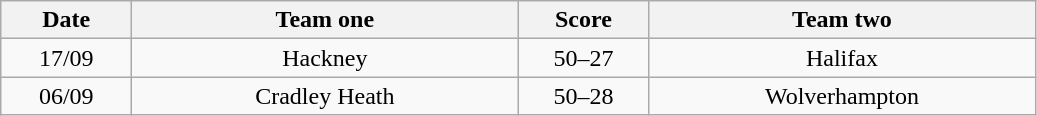<table class="wikitable" style="text-align: center">
<tr>
<th width=80>Date</th>
<th width=250>Team one</th>
<th width=80>Score</th>
<th width=250>Team two</th>
</tr>
<tr>
<td>17/09</td>
<td>Hackney</td>
<td>50–27</td>
<td>Halifax</td>
</tr>
<tr>
<td>06/09</td>
<td>Cradley Heath</td>
<td>50–28</td>
<td>Wolverhampton</td>
</tr>
</table>
